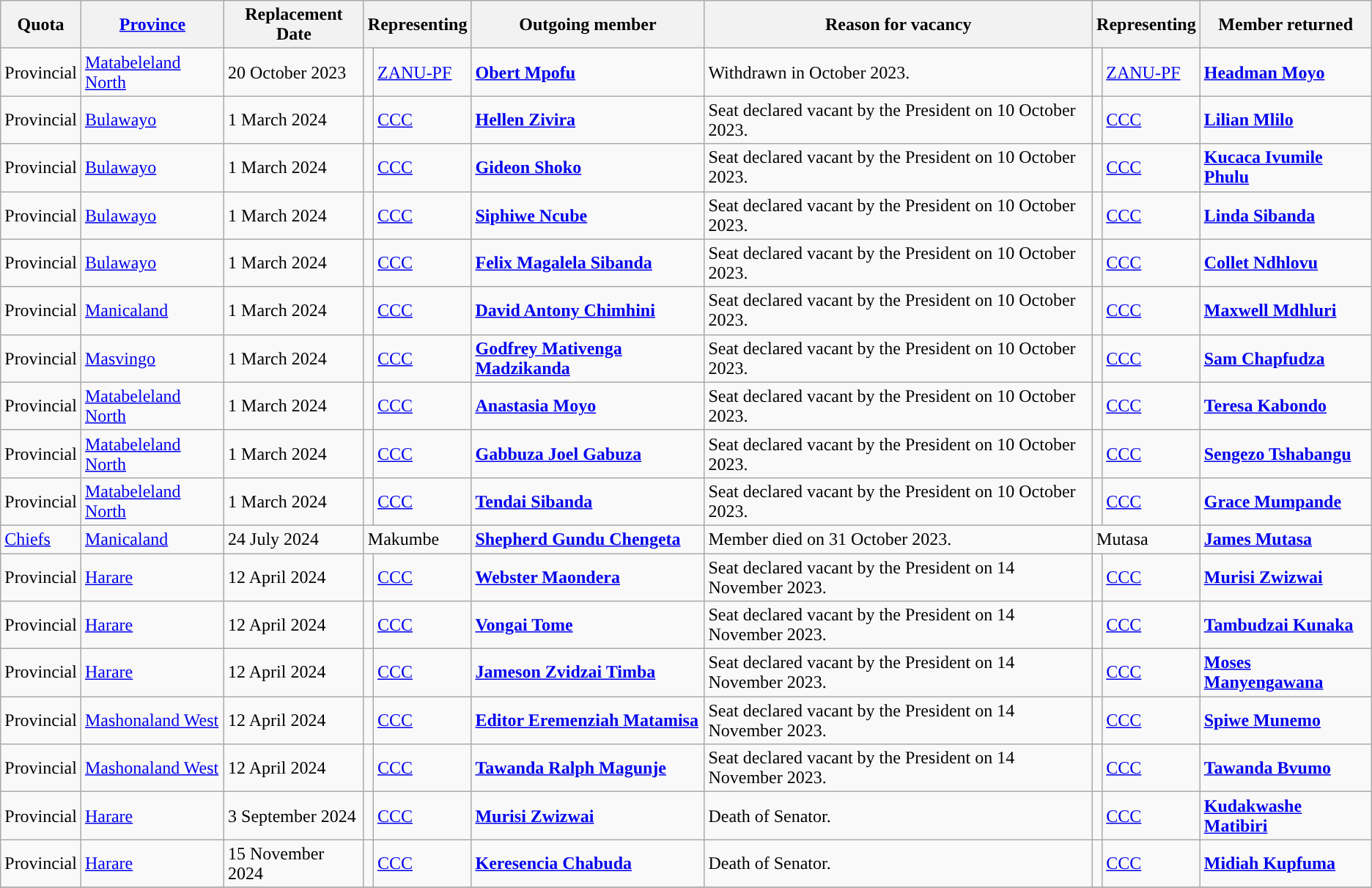<table class="wikitable sortable" id="quota recalls">
<tr>
<th>Quota</th>
<th><a href='#'>Province</a></th>
<th>Replacement Date</th>
<th colspan="2">Representing</th>
<th>Outgoing member</th>
<th>Reason for vacancy</th>
<th colspan="2">Representing</th>
<th><strong>Member returned</strong></th>
</tr>
<tr>
<td>Provincial</td>
<td><a href='#'>Matabeleland North</a></td>
<td>20 October 2023</td>
<td style="background-color: "></td>
<td><a href='#'>ZANU-PF</a></td>
<td data-sort-value="Mpofu Obert"><strong><a href='#'>Obert Mpofu</a></strong></td>
<td>Withdrawn in October 2023.</td>
<td style="background-color: "></td>
<td><a href='#'>ZANU-PF</a></td>
<td data-sort-value="Moyo Headman"><strong><a href='#'>Headman Moyo</a></strong></td>
</tr>
<tr>
<td>Provincial</td>
<td><a href='#'>Bulawayo</a></td>
<td>1 March 2024</td>
<td style="background-color: "></td>
<td><a href='#'>CCC</a></td>
<td data-sort-value="Zivira Hellen"><strong><a href='#'>Hellen Zivira</a></strong></td>
<td>Seat declared vacant by the President on 10 October 2023.</td>
<td style="background-color: "></td>
<td><a href='#'>CCC</a></td>
<td data-sort-value="Mlilo Lilian"><strong><a href='#'>Lilian Mlilo</a></strong></td>
</tr>
<tr>
<td>Provincial</td>
<td><a href='#'>Bulawayo</a></td>
<td>1 March 2024</td>
<td style="background-color: "></td>
<td><a href='#'>CCC</a></td>
<td data-sort-value="Shoko Gideon"><strong><a href='#'>Gideon Shoko</a></strong></td>
<td>Seat declared vacant by the President on 10 October 2023.</td>
<td style="background-color: "></td>
<td><a href='#'>CCC</a></td>
<td data-sort-value="Phulu Kucaca Ivumile"><strong><a href='#'>Kucaca Ivumile Phulu</a></strong></td>
</tr>
<tr>
<td>Provincial</td>
<td><a href='#'>Bulawayo</a></td>
<td>1 March 2024</td>
<td style="background-color: "></td>
<td><a href='#'>CCC</a></td>
<td data-sort-value="Ncube Siphiwe"><strong><a href='#'>Siphiwe Ncube</a></strong></td>
<td>Seat declared vacant by the President on 10 October 2023.</td>
<td style="background-color: "></td>
<td><a href='#'>CCC</a></td>
<td data-sort-value="Sibanda Linda"><strong><a href='#'>Linda Sibanda</a></strong></td>
</tr>
<tr>
<td>Provincial</td>
<td><a href='#'>Bulawayo</a></td>
<td>1 March 2024</td>
<td style="background-color: "></td>
<td><a href='#'>CCC</a></td>
<td data-sort-value="Sibanda Felix Magalela"><strong><a href='#'>Felix Magalela Sibanda</a></strong></td>
<td>Seat declared vacant by the President on 10 October 2023.</td>
<td style="background-color: "></td>
<td><a href='#'>CCC</a></td>
<td data-sort-value="Ndhlovu Collet"><strong><a href='#'>Collet Ndhlovu</a></strong></td>
</tr>
<tr>
<td>Provincial</td>
<td><a href='#'>Manicaland</a></td>
<td>1 March 2024</td>
<td style="background-color: "></td>
<td><a href='#'>CCC</a></td>
<td data-sort-value="Chimhini David Antony"><strong><a href='#'>David Antony Chimhini</a></strong></td>
<td>Seat declared vacant by the President on 10 October 2023.</td>
<td style="background-color: "></td>
<td><a href='#'>CCC</a></td>
<td data-sort-value="Mdhluri Maxwell"><strong><a href='#'>Maxwell Mdhluri</a></strong></td>
</tr>
<tr>
<td>Provincial</td>
<td><a href='#'>Masvingo</a></td>
<td>1 March 2024</td>
<td style="background-color: "></td>
<td><a href='#'>CCC</a></td>
<td data-sort-value="Madzikanda Godfrey Mativenga"><strong><a href='#'>Godfrey Mativenga Madzikanda</a></strong></td>
<td>Seat declared vacant by the President on 10 October 2023.</td>
<td style="background-color: "></td>
<td><a href='#'>CCC</a></td>
<td data-sort-value="Chapfudza Sam"><strong><a href='#'>Sam Chapfudza</a></strong></td>
</tr>
<tr>
<td>Provincial</td>
<td><a href='#'>Matabeleland North</a></td>
<td>1 March 2024</td>
<td style="background-color: "></td>
<td><a href='#'>CCC</a></td>
<td data-sort-value="Moyo Anastasia"><strong><a href='#'>Anastasia Moyo</a></strong></td>
<td>Seat declared vacant by the President on 10 October 2023.</td>
<td style="background-color: "></td>
<td><a href='#'>CCC</a></td>
<td data-sort-value="Kabondo Teresa"><strong><a href='#'>Teresa Kabondo</a></strong></td>
</tr>
<tr>
<td>Provincial</td>
<td><a href='#'>Matabeleland North</a></td>
<td>1 March 2024</td>
<td style="background-color: "></td>
<td><a href='#'>CCC</a></td>
<td data-sort-value="Gabuza Gabbuza Joel"><strong><a href='#'>Gabbuza Joel Gabuza</a></strong></td>
<td>Seat declared vacant by the President on 10 October 2023.</td>
<td style="background-color: "></td>
<td><a href='#'>CCC</a></td>
<td data-sort-value="Tshabangu Sengezo"><strong><a href='#'>Sengezo Tshabangu</a></strong></td>
</tr>
<tr>
<td>Provincial</td>
<td><a href='#'>Matabeleland North</a></td>
<td>1 March 2024</td>
<td style="background-color: "></td>
<td><a href='#'>CCC</a></td>
<td data-sort-value="Sibanda Tendai"><strong><a href='#'>Tendai Sibanda</a></strong></td>
<td>Seat declared vacant by the President on 10 October 2023.</td>
<td style="background-color: "></td>
<td><a href='#'>CCC</a></td>
<td data-sort-value="Mumpande Grace"><strong><a href='#'>Grace Mumpande</a></strong></td>
</tr>
<tr>
<td><a href='#'>Chiefs</a></td>
<td><a href='#'>Manicaland</a></td>
<td>24 July 2024</td>
<td colspan="2">Makumbe</td>
<td data-sort-value="Chengeta Shepherd Gundu"><strong><a href='#'>Shepherd Gundu Chengeta</a></strong></td>
<td>Member died on 31 October 2023.</td>
<td colspan="2">Mutasa</td>
<td data-sort-value="Mutasa James"><strong><a href='#'>James Mutasa</a></strong></td>
</tr>
<tr>
<td>Provincial</td>
<td><a href='#'>Harare</a></td>
<td>12 April 2024</td>
<td style="background-color: "></td>
<td><a href='#'>CCC</a></td>
<td data-sort-value="Maondera Webster"><strong><a href='#'>Webster Maondera</a></strong></td>
<td>Seat declared vacant by the President on 14 November 2023.</td>
<td style="background-color: "></td>
<td><a href='#'>CCC</a></td>
<td data-sort-value="Zwizwai Murisi"><strong><a href='#'>Murisi Zwizwai</a></strong></td>
</tr>
<tr>
<td>Provincial</td>
<td><a href='#'>Harare</a></td>
<td>12 April 2024</td>
<td style="background-color: "></td>
<td><a href='#'>CCC</a></td>
<td data-sort-value="Tome Vongai"><strong><a href='#'>Vongai Tome</a></strong></td>
<td>Seat declared vacant by the President on 14 November 2023.</td>
<td style="background-color: "></td>
<td><a href='#'>CCC</a></td>
<td data-sort-value="Kunaka Tambudzai"><strong><a href='#'>Tambudzai Kunaka</a></strong></td>
</tr>
<tr>
<td>Provincial</td>
<td><a href='#'>Harare</a></td>
<td>12 April 2024</td>
<td style="background-color: "></td>
<td><a href='#'>CCC</a></td>
<td data-sort-value="Timba Jameson Zvidzai"><strong><a href='#'>Jameson Zvidzai Timba</a></strong></td>
<td>Seat declared vacant by the President on 14 November 2023.</td>
<td style="background-color: "></td>
<td><a href='#'>CCC</a></td>
<td data-sort-value="Manyengawana Moses"><strong><a href='#'>Moses Manyengawana</a></strong></td>
</tr>
<tr>
<td>Provincial</td>
<td><a href='#'>Mashonaland West</a></td>
<td>12 April 2024</td>
<td style="background-color: "></td>
<td><a href='#'>CCC</a></td>
<td data-sort-value="Matamisa Editor Eremenziah"><strong><a href='#'>Editor Eremenziah Matamisa</a></strong></td>
<td>Seat declared vacant by the President on 14 November 2023.</td>
<td style="background-color: "></td>
<td><a href='#'>CCC</a></td>
<td data-sort-value="Munemo Spiwe"><strong><a href='#'>Spiwe Munemo</a></strong></td>
</tr>
<tr>
<td>Provincial</td>
<td><a href='#'>Mashonaland West</a></td>
<td>12 April 2024</td>
<td style="background-color: "></td>
<td><a href='#'>CCC</a></td>
<td data-sort-value="Magunje Tawanda Ralph"><strong><a href='#'>Tawanda Ralph Magunje</a></strong></td>
<td>Seat declared vacant by the President on 14 November 2023.</td>
<td style="background-color: "></td>
<td><a href='#'>CCC</a></td>
<td data-sort-value="Bvumo Tawanda"><strong><a href='#'>Tawanda Bvumo</a></strong></td>
</tr>
<tr>
<td>Provincial</td>
<td><a href='#'>Harare</a></td>
<td>3 September 2024</td>
<td style="background-color: "></td>
<td><a href='#'>CCC</a></td>
<td data-sort-value="Zwizwai Murisi"><strong><a href='#'>Murisi Zwizwai</a></strong></td>
<td>Death of Senator.</td>
<td style="background-color: "></td>
<td><a href='#'>CCC</a></td>
<td data-sort-value="Matibiri Kudakwashe"><strong><a href='#'>Kudakwashe Matibiri</a></strong></td>
</tr>
<tr>
<td>Provincial</td>
<td><a href='#'>Harare</a></td>
<td>15 November 2024</td>
<td style="background-color: "></td>
<td><a href='#'>CCC</a></td>
<td data-sort-value="Chabuda Keresencia"><strong><a href='#'>Keresencia Chabuda</a></strong></td>
<td>Death of Senator.</td>
<td style="background-color: "></td>
<td><a href='#'>CCC</a></td>
<td data-sort-value="Kupfuma Midiah"><strong><a href='#'>Midiah Kupfuma</a></strong></td>
</tr>
<tr>
</tr>
</table>
